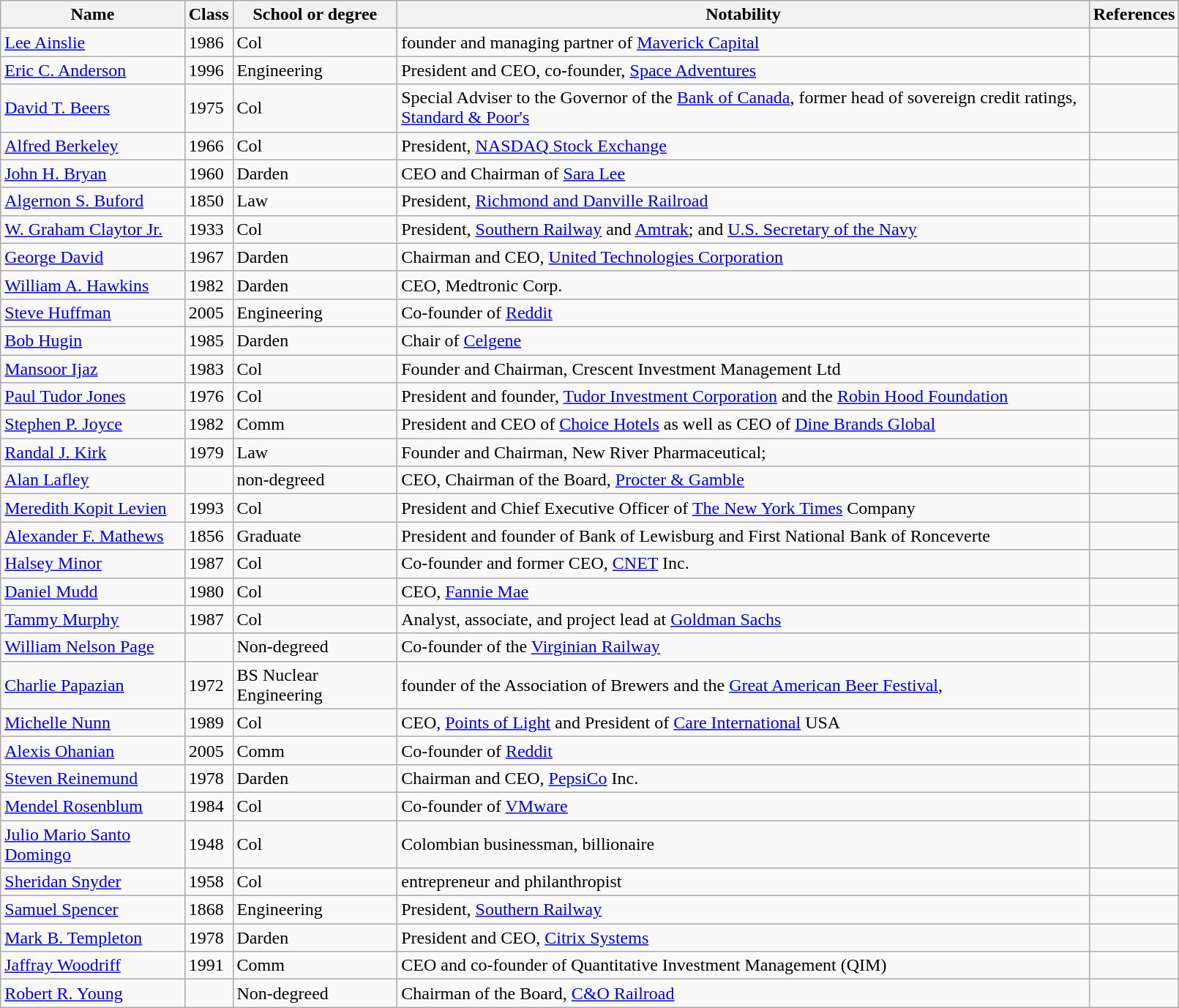<table class="wikitable sortable" style="width:85%;">
<tr>
<th>Name</th>
<th>Class</th>
<th>School or degree</th>
<th>Notability</th>
<th>References</th>
</tr>
<tr>
<td><a href='#'>Lee Ainslie</a></td>
<td>1986</td>
<td>Col</td>
<td>founder and managing partner of <a href='#'>Maverick Capital</a></td>
<td></td>
</tr>
<tr>
<td><a href='#'>Eric C. Anderson</a></td>
<td>1996</td>
<td>Engineering</td>
<td>President and CEO, co-founder, <a href='#'>Space Adventures</a></td>
<td></td>
</tr>
<tr>
<td><a href='#'>David T. Beers</a></td>
<td>1975</td>
<td>Col</td>
<td>Special Adviser to the Governor of the <a href='#'>Bank of Canada</a>, former head of sovereign credit ratings, <a href='#'>Standard & Poor's</a></td>
<td></td>
</tr>
<tr>
<td><a href='#'>Alfred Berkeley</a></td>
<td>1966</td>
<td>Col</td>
<td>President, <a href='#'>NASDAQ Stock Exchange</a></td>
<td></td>
</tr>
<tr>
<td><a href='#'>John H. Bryan</a></td>
<td>1960</td>
<td>Darden</td>
<td>CEO and Chairman of <a href='#'>Sara Lee</a></td>
<td></td>
</tr>
<tr>
<td><a href='#'>Algernon S. Buford</a></td>
<td>1850</td>
<td>Law</td>
<td>President, <a href='#'>Richmond and Danville Railroad</a></td>
<td></td>
</tr>
<tr>
<td><a href='#'>W. Graham Claytor Jr.</a></td>
<td>1933</td>
<td>Col</td>
<td>President, <a href='#'>Southern Railway</a> and <a href='#'>Amtrak</a>; and <a href='#'>U.S. Secretary of the Navy</a></td>
<td></td>
</tr>
<tr>
<td><a href='#'>George David</a></td>
<td>1967</td>
<td>Darden</td>
<td>Chairman and CEO, <a href='#'>United Technologies Corporation</a></td>
<td></td>
</tr>
<tr>
<td><a href='#'>William A. Hawkins</a></td>
<td>1982</td>
<td>Darden</td>
<td>CEO, Medtronic Corp.</td>
<td></td>
</tr>
<tr>
<td><a href='#'>Steve Huffman</a></td>
<td>2005</td>
<td>Engineering</td>
<td>Co-founder of <a href='#'>Reddit</a></td>
<td></td>
</tr>
<tr>
<td><a href='#'>Bob Hugin</a></td>
<td>1985</td>
<td>Darden</td>
<td>Chair of <a href='#'>Celgene</a></td>
<td></td>
</tr>
<tr>
<td><a href='#'>Mansoor Ijaz</a></td>
<td>1983</td>
<td>Col</td>
<td>Founder and Chairman, Crescent Investment Management Ltd</td>
<td></td>
</tr>
<tr>
<td><a href='#'>Paul Tudor Jones</a></td>
<td>1976</td>
<td>Col</td>
<td>President and founder, <a href='#'>Tudor Investment Corporation</a> and the <a href='#'>Robin Hood Foundation</a></td>
<td></td>
</tr>
<tr>
<td><a href='#'>Stephen P. Joyce</a></td>
<td>1982</td>
<td>Comm</td>
<td>President and CEO of <a href='#'>Choice Hotels</a> as well as CEO of <a href='#'>Dine Brands Global</a></td>
<td></td>
</tr>
<tr>
<td><a href='#'>Randal J. Kirk</a></td>
<td>1979</td>
<td>Law</td>
<td>Founder and Chairman, New River Pharmaceutical;</td>
<td></td>
</tr>
<tr>
<td><a href='#'>Alan Lafley</a></td>
<td></td>
<td>non-degreed</td>
<td>CEO, Chairman of the Board, <a href='#'>Procter & Gamble</a></td>
<td></td>
</tr>
<tr>
<td><a href='#'>Meredith Kopit Levien</a></td>
<td>1993</td>
<td>Col</td>
<td>President and Chief Executive Officer of <a href='#'>The New York Times</a> Company</td>
<td></td>
</tr>
<tr>
<td><a href='#'>Alexander F. Mathews</a></td>
<td>1856</td>
<td>Graduate</td>
<td>President and founder of Bank of Lewisburg and First National Bank of Ronceverte</td>
<td></td>
</tr>
<tr>
<td><a href='#'>Halsey Minor</a></td>
<td>1987</td>
<td>Col</td>
<td>Co-founder and former CEO, <a href='#'>CNET</a> Inc.</td>
<td></td>
</tr>
<tr>
<td><a href='#'>Daniel Mudd</a></td>
<td>1980</td>
<td>Col</td>
<td>CEO, <a href='#'>Fannie Mae</a></td>
<td></td>
</tr>
<tr>
<td><a href='#'>Tammy Murphy</a></td>
<td>1987</td>
<td>Col</td>
<td>Analyst, associate, and project lead at <a href='#'>Goldman Sachs</a></td>
<td></td>
</tr>
<tr>
<td><a href='#'>William Nelson Page</a></td>
<td></td>
<td>Non-degreed</td>
<td>Co-founder of the <a href='#'>Virginian Railway</a></td>
<td></td>
</tr>
<tr>
<td><a href='#'>Charlie Papazian</a></td>
<td>1972</td>
<td>BS Nuclear Engineering</td>
<td>founder of the Association of Brewers and the <a href='#'>Great American Beer Festival</a>,</td>
<td></td>
</tr>
<tr>
<td><a href='#'>Michelle Nunn</a></td>
<td>1989</td>
<td>Col</td>
<td>CEO, <a href='#'>Points of Light</a> and President of <a href='#'>Care International</a> USA</td>
<td></td>
</tr>
<tr>
<td><a href='#'>Alexis Ohanian</a></td>
<td>2005</td>
<td>Comm</td>
<td>Co-founder of <a href='#'>Reddit</a></td>
<td></td>
</tr>
<tr>
<td><a href='#'>Steven Reinemund</a></td>
<td>1978</td>
<td>Darden</td>
<td>Chairman and CEO, <a href='#'>PepsiCo</a> Inc.</td>
<td></td>
</tr>
<tr>
<td><a href='#'>Mendel Rosenblum</a></td>
<td>1984</td>
<td>Col</td>
<td>Co-founder of <a href='#'>VMware</a></td>
<td></td>
</tr>
<tr>
<td><a href='#'>Julio Mario Santo Domingo</a></td>
<td>1948</td>
<td>Col</td>
<td>Colombian businessman, billionaire</td>
<td></td>
</tr>
<tr>
<td><a href='#'>Sheridan Snyder</a></td>
<td>1958</td>
<td>Col</td>
<td>entrepreneur and philanthropist</td>
<td></td>
</tr>
<tr>
<td><a href='#'>Samuel Spencer</a></td>
<td>1868</td>
<td>Engineering</td>
<td>President, <a href='#'>Southern Railway</a></td>
<td></td>
</tr>
<tr>
<td><a href='#'>Mark B. Templeton</a></td>
<td>1978</td>
<td>Darden</td>
<td>President and CEO, <a href='#'>Citrix Systems</a></td>
<td></td>
</tr>
<tr>
<td><a href='#'>Jaffray Woodriff</a></td>
<td>1991</td>
<td>Comm</td>
<td>CEO and co-founder of Quantitative Investment Management (QIM)</td>
<td></td>
</tr>
<tr>
<td><a href='#'>Robert R. Young</a></td>
<td></td>
<td>Non-degreed</td>
<td>Chairman of the Board, <a href='#'>C&O Railroad</a></td>
<td></td>
</tr>
</table>
